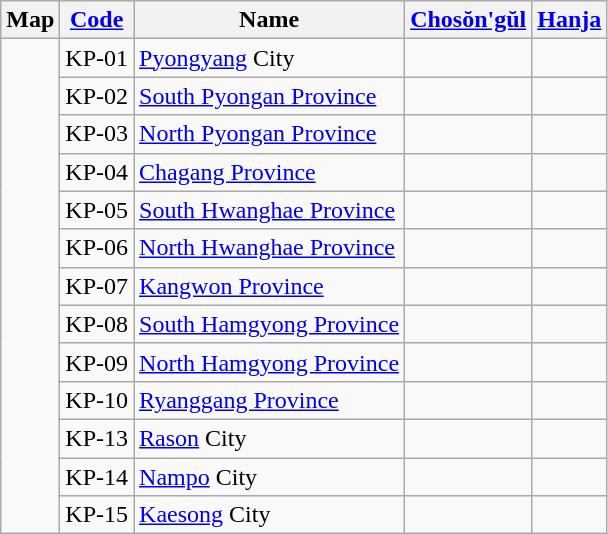<table class="wikitable sortable">
<tr>
<th>Map</th>
<th><a href='#'>Code</a></th>
<th>Name</th>
<th><a href='#'>Chosŏn'gŭl</a></th>
<th><a href='#'>Hanja</a></th>
</tr>
<tr>
<td rowspan="13"></td>
<td>KP-01</td>
<td><a href='#'>Pyongyang</a> City</td>
<td></td>
<td></td>
</tr>
<tr>
<td>KP-02</td>
<td><a href='#'>South Pyongan Province</a></td>
<td></td>
<td></td>
</tr>
<tr>
<td>KP-03</td>
<td><a href='#'>North Pyongan Province</a></td>
<td></td>
<td></td>
</tr>
<tr>
<td>KP-04</td>
<td><a href='#'>Chagang Province</a></td>
<td></td>
<td></td>
</tr>
<tr>
<td>KP-05</td>
<td><a href='#'>South Hwanghae Province</a></td>
<td></td>
<td></td>
</tr>
<tr>
<td>KP-06</td>
<td><a href='#'>North Hwanghae Province</a></td>
<td></td>
<td></td>
</tr>
<tr>
<td>KP-07</td>
<td><a href='#'>Kangwon Province</a></td>
<td></td>
<td></td>
</tr>
<tr>
<td>KP-08</td>
<td><a href='#'>South Hamgyong Province</a></td>
<td></td>
<td></td>
</tr>
<tr>
<td>KP-09</td>
<td><a href='#'>North Hamgyong Province</a></td>
<td></td>
<td></td>
</tr>
<tr>
<td>KP-10</td>
<td><a href='#'>Ryanggang Province</a></td>
<td></td>
<td></td>
</tr>
<tr>
<td>KP-13</td>
<td><a href='#'>Rason</a> City</td>
<td></td>
<td></td>
</tr>
<tr>
<td>KP-14</td>
<td><a href='#'>Nampo</a> City</td>
<td></td>
<td></td>
</tr>
<tr>
<td>KP-15</td>
<td><a href='#'>Kaesong</a> City</td>
<td></td>
<td></td>
</tr>
</table>
